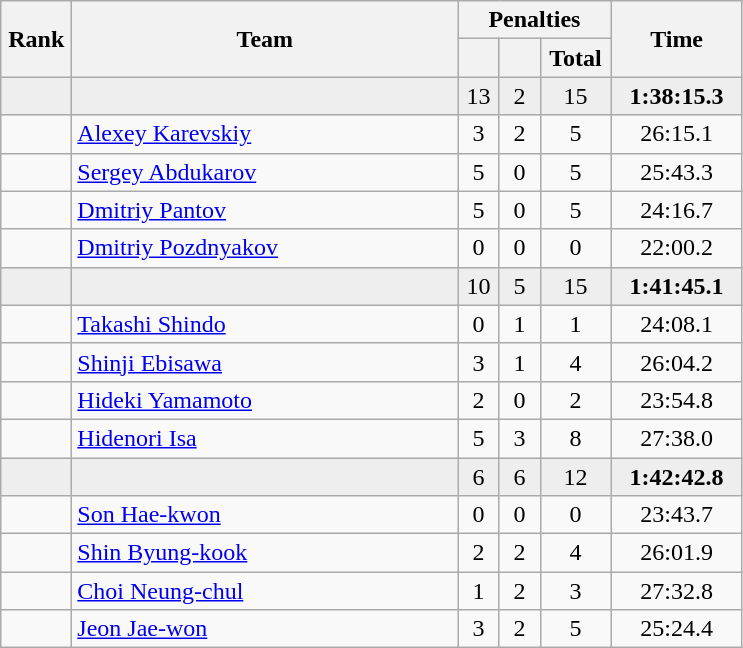<table class=wikitable style="text-align:center">
<tr>
<th rowspan=2 width=40>Rank</th>
<th rowspan=2 width=250>Team</th>
<th colspan=3>Penalties</th>
<th rowspan=2 width=80>Time</th>
</tr>
<tr>
<th width=20></th>
<th width=20></th>
<th width=40>Total</th>
</tr>
<tr bgcolor=eeeeee>
<td></td>
<td align=left></td>
<td>13</td>
<td>2</td>
<td>15</td>
<td><strong>1:38:15.3</strong></td>
</tr>
<tr>
<td></td>
<td align=left><a href='#'>Alexey Karevskiy</a></td>
<td>3</td>
<td>2</td>
<td>5</td>
<td>26:15.1</td>
</tr>
<tr>
<td></td>
<td align=left><a href='#'>Sergey Abdukarov</a></td>
<td>5</td>
<td>0</td>
<td>5</td>
<td>25:43.3</td>
</tr>
<tr>
<td></td>
<td align=left><a href='#'>Dmitriy Pantov</a></td>
<td>5</td>
<td>0</td>
<td>5</td>
<td>24:16.7</td>
</tr>
<tr>
<td></td>
<td align=left><a href='#'>Dmitriy Pozdnyakov</a></td>
<td>0</td>
<td>0</td>
<td>0</td>
<td>22:00.2</td>
</tr>
<tr bgcolor=eeeeee>
<td></td>
<td align=left></td>
<td>10</td>
<td>5</td>
<td>15</td>
<td><strong>1:41:45.1</strong></td>
</tr>
<tr>
<td></td>
<td align=left><a href='#'>Takashi Shindo</a></td>
<td>0</td>
<td>1</td>
<td>1</td>
<td>24:08.1</td>
</tr>
<tr>
<td></td>
<td align=left><a href='#'>Shinji Ebisawa</a></td>
<td>3</td>
<td>1</td>
<td>4</td>
<td>26:04.2</td>
</tr>
<tr>
<td></td>
<td align=left><a href='#'>Hideki Yamamoto</a></td>
<td>2</td>
<td>0</td>
<td>2</td>
<td>23:54.8</td>
</tr>
<tr>
<td></td>
<td align=left><a href='#'>Hidenori Isa</a></td>
<td>5</td>
<td>3</td>
<td>8</td>
<td>27:38.0</td>
</tr>
<tr bgcolor=eeeeee>
<td></td>
<td align=left></td>
<td>6</td>
<td>6</td>
<td>12</td>
<td><strong>1:42:42.8</strong></td>
</tr>
<tr>
<td></td>
<td align=left><a href='#'>Son Hae-kwon</a></td>
<td>0</td>
<td>0</td>
<td>0</td>
<td>23:43.7</td>
</tr>
<tr>
<td></td>
<td align=left><a href='#'>Shin Byung-kook</a></td>
<td>2</td>
<td>2</td>
<td>4</td>
<td>26:01.9</td>
</tr>
<tr>
<td></td>
<td align=left><a href='#'>Choi Neung-chul</a></td>
<td>1</td>
<td>2</td>
<td>3</td>
<td>27:32.8</td>
</tr>
<tr>
<td></td>
<td align=left><a href='#'>Jeon Jae-won</a></td>
<td>3</td>
<td>2</td>
<td>5</td>
<td>25:24.4</td>
</tr>
</table>
